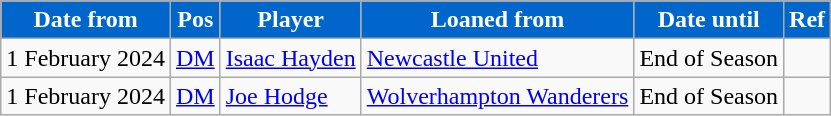<table class="wikitable plainrowheaders sortable">
<tr>
<th style="background:#0066cc; color:#ffffff">Date from</th>
<th style="background:#0066cc; color:#ffffff">Pos</th>
<th style="background:#0066cc; color:#ffffff">Player</th>
<th style="background:#0066cc; color:#ffffff">Loaned from</th>
<th style="background:#0066cc; color:#ffffff">Date until</th>
<th style="background:#0066cc; color:#ffffff">Ref</th>
</tr>
<tr>
<td>1 February 2024</td>
<td><a href='#'>DM</a></td>
<td> <a href='#'>Isaac Hayden</a></td>
<td> <a href='#'>Newcastle United</a></td>
<td>End of Season</td>
<td></td>
</tr>
<tr>
<td>1 February 2024</td>
<td><a href='#'>DM</a></td>
<td> <a href='#'>Joe Hodge</a></td>
<td> <a href='#'>Wolverhampton Wanderers</a></td>
<td>End of Season</td>
<td></td>
</tr>
</table>
